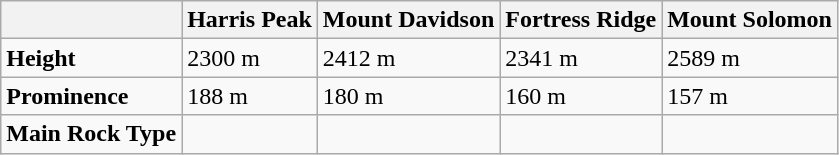<table class="wikitable sortable">
<tr>
<th></th>
<th>Harris Peak</th>
<th>Mount Davidson</th>
<th>Fortress Ridge</th>
<th>Mount Solomon</th>
</tr>
<tr>
<td><strong>Height</strong></td>
<td>2300 m</td>
<td>2412 m</td>
<td>2341 m</td>
<td>2589 m</td>
</tr>
<tr>
<td><strong>Prominence</strong></td>
<td>188 m</td>
<td>180 m</td>
<td>160 m</td>
<td>157 m</td>
</tr>
<tr>
<td><strong>Main Rock Type</strong></td>
<td></td>
<td></td>
<td></td>
<td></td>
</tr>
</table>
